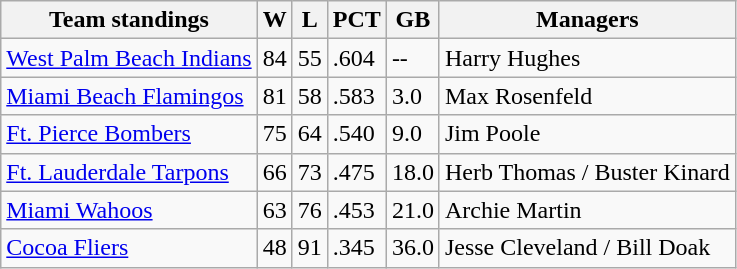<table class="wikitable">
<tr>
<th>Team standings</th>
<th>W</th>
<th>L</th>
<th>PCT</th>
<th>GB</th>
<th>Managers</th>
</tr>
<tr>
<td><a href='#'>West Palm Beach Indians</a></td>
<td>84</td>
<td>55</td>
<td>.604</td>
<td>--</td>
<td>Harry Hughes</td>
</tr>
<tr>
<td><a href='#'>Miami Beach Flamingos</a></td>
<td>81</td>
<td>58</td>
<td>.583</td>
<td>3.0</td>
<td>Max Rosenfeld</td>
</tr>
<tr>
<td><a href='#'>Ft. Pierce Bombers</a></td>
<td>75</td>
<td>64</td>
<td>.540</td>
<td>9.0</td>
<td>Jim Poole</td>
</tr>
<tr>
<td><a href='#'>Ft. Lauderdale Tarpons</a></td>
<td>66</td>
<td>73</td>
<td>.475</td>
<td>18.0</td>
<td>Herb Thomas / Buster Kinard</td>
</tr>
<tr>
<td><a href='#'>Miami Wahoos</a></td>
<td>63</td>
<td>76</td>
<td>.453</td>
<td>21.0</td>
<td>Archie Martin</td>
</tr>
<tr>
<td><a href='#'>Cocoa Fliers</a></td>
<td>48</td>
<td>91</td>
<td>.345</td>
<td>36.0</td>
<td>Jesse Cleveland / Bill Doak</td>
</tr>
</table>
